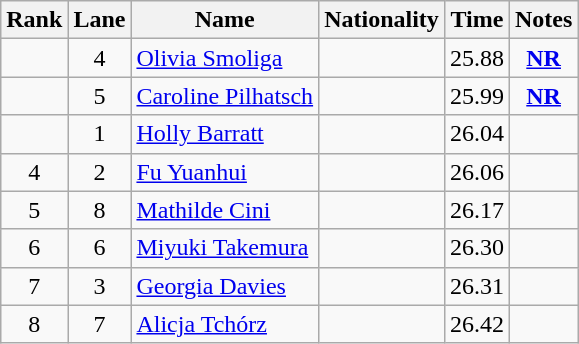<table class="wikitable sortable" style="text-align:center">
<tr>
<th>Rank</th>
<th>Lane</th>
<th>Name</th>
<th>Nationality</th>
<th>Time</th>
<th>Notes</th>
</tr>
<tr>
<td></td>
<td>4</td>
<td align=left><a href='#'>Olivia Smoliga</a></td>
<td align=left></td>
<td>25.88</td>
<td><strong><a href='#'>NR</a></strong></td>
</tr>
<tr>
<td></td>
<td>5</td>
<td align=left><a href='#'>Caroline Pilhatsch</a></td>
<td align=left></td>
<td>25.99</td>
<td><strong><a href='#'>NR</a></strong></td>
</tr>
<tr>
<td></td>
<td>1</td>
<td align=left><a href='#'>Holly Barratt</a></td>
<td align=left></td>
<td>26.04</td>
<td></td>
</tr>
<tr>
<td>4</td>
<td>2</td>
<td align=left><a href='#'>Fu Yuanhui</a></td>
<td align=left></td>
<td>26.06</td>
<td></td>
</tr>
<tr>
<td>5</td>
<td>8</td>
<td align=left><a href='#'>Mathilde Cini</a></td>
<td align=left></td>
<td>26.17</td>
<td></td>
</tr>
<tr>
<td>6</td>
<td>6</td>
<td align=left><a href='#'>Miyuki Takemura</a></td>
<td align=left></td>
<td>26.30</td>
<td></td>
</tr>
<tr>
<td>7</td>
<td>3</td>
<td align=left><a href='#'>Georgia Davies</a></td>
<td align=left></td>
<td>26.31</td>
<td></td>
</tr>
<tr>
<td>8</td>
<td>7</td>
<td align=left><a href='#'>Alicja Tchórz</a></td>
<td align=left></td>
<td>26.42</td>
<td></td>
</tr>
</table>
